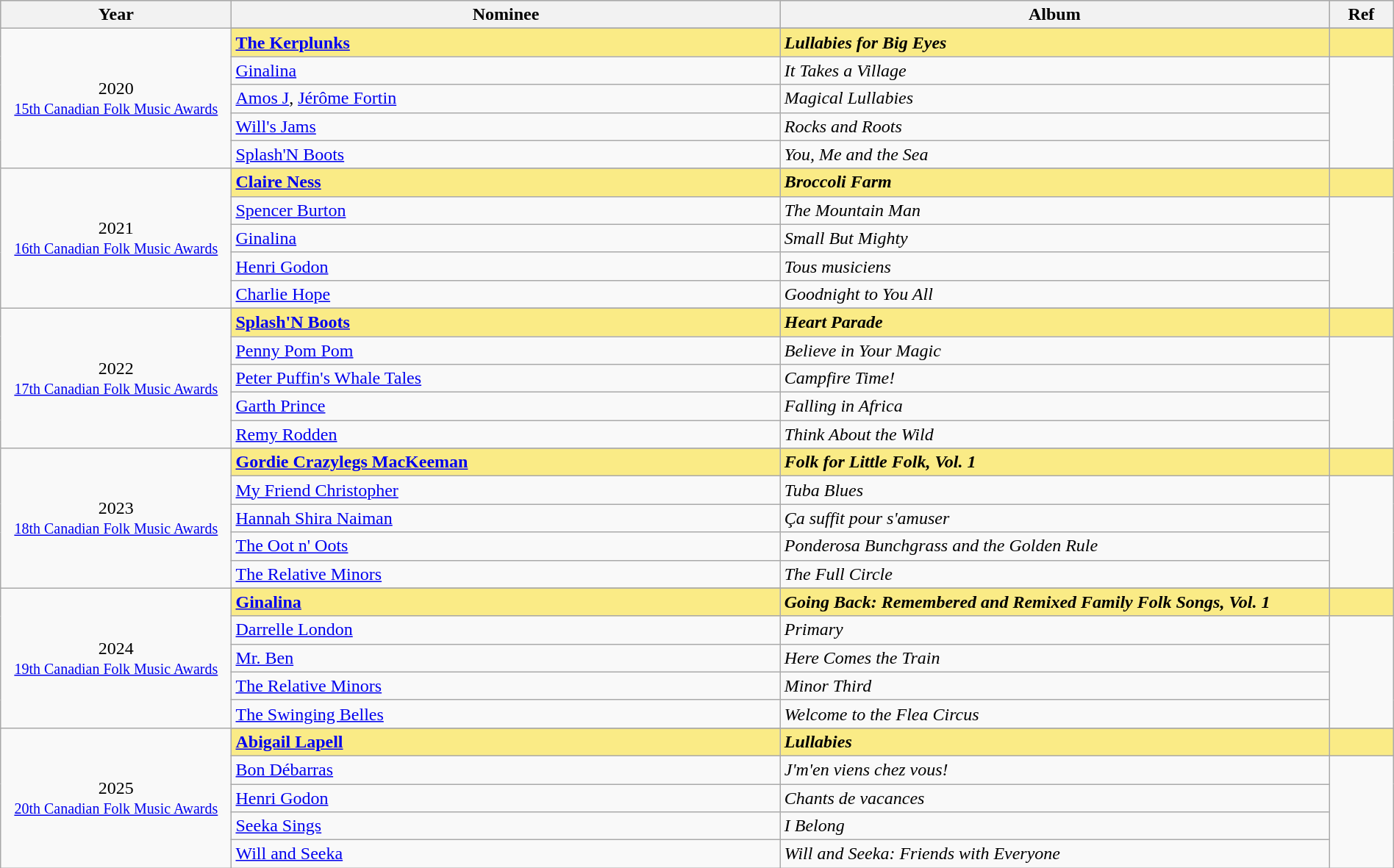<table class="wikitable" style="width:100%;">
<tr style="background:#bebebe;">
<th style="width:8%;">Year</th>
<th style="width:19%;">Nominee</th>
<th style="width:19%;">Album</th>
<th style="width:2%;">Ref</th>
</tr>
<tr>
<td rowspan="6" align="center">2020 <br> <small><a href='#'>15th Canadian Folk Music Awards</a></small></td>
</tr>
<tr style="background:#FAEB86;">
<td><strong><a href='#'>The Kerplunks</a></strong></td>
<td><strong><em>Lullabies for Big Eyes</em></strong></td>
<td></td>
</tr>
<tr>
<td><a href='#'>Ginalina</a></td>
<td><em>It Takes a Village</em></td>
<td rowspan=4></td>
</tr>
<tr>
<td><a href='#'>Amos J</a>, <a href='#'>Jérôme Fortin</a></td>
<td><em>Magical Lullabies</em></td>
</tr>
<tr>
<td><a href='#'>Will's Jams</a></td>
<td><em>Rocks and Roots</em></td>
</tr>
<tr>
<td><a href='#'>Splash'N Boots</a></td>
<td><em>You, Me and the Sea</em></td>
</tr>
<tr>
<td rowspan="6" align="center">2021 <br> <small><a href='#'>16th Canadian Folk Music Awards</a></small></td>
</tr>
<tr style="background:#FAEB86;">
<td><strong><a href='#'>Claire Ness</a></strong></td>
<td><strong><em>Broccoli Farm</em></strong></td>
<td></td>
</tr>
<tr>
<td><a href='#'>Spencer Burton</a></td>
<td><em>The Mountain Man</em></td>
<td rowspan=4></td>
</tr>
<tr>
<td><a href='#'>Ginalina</a></td>
<td><em>Small But Mighty</em></td>
</tr>
<tr>
<td><a href='#'>Henri Godon</a></td>
<td><em>Tous musiciens</em></td>
</tr>
<tr>
<td><a href='#'>Charlie Hope</a></td>
<td><em>Goodnight to You All</em></td>
</tr>
<tr>
<td rowspan="6" align="center">2022 <br> <small><a href='#'>17th Canadian Folk Music Awards</a></small></td>
</tr>
<tr style="background:#FAEB86;">
<td><strong><a href='#'>Splash'N Boots</a></strong></td>
<td><strong><em>Heart Parade</em></strong></td>
<td></td>
</tr>
<tr>
<td><a href='#'>Penny Pom Pom</a></td>
<td><em>Believe in Your Magic</em></td>
<td rowspan=4></td>
</tr>
<tr>
<td><a href='#'>Peter Puffin's Whale Tales</a></td>
<td><em>Campfire Time!</em></td>
</tr>
<tr>
<td><a href='#'>Garth Prince</a></td>
<td><em>Falling in Africa</em></td>
</tr>
<tr>
<td><a href='#'>Remy Rodden</a></td>
<td><em>Think About the Wild</em></td>
</tr>
<tr>
<td rowspan="6" align="center">2023 <br> <small><a href='#'>18th Canadian Folk Music Awards</a></small></td>
</tr>
<tr style="background:#FAEB86;">
<td><strong><a href='#'>Gordie Crazylegs MacKeeman</a></strong></td>
<td><strong><em>Folk for Little Folk, Vol. 1</em></strong></td>
<td></td>
</tr>
<tr>
<td><a href='#'>My Friend Christopher</a></td>
<td><em>Tuba Blues</em></td>
<td rowspan=4></td>
</tr>
<tr>
<td><a href='#'>Hannah Shira Naiman</a></td>
<td><em>Ça suffit pour s'amuser</em></td>
</tr>
<tr>
<td><a href='#'>The Oot n' Oots</a></td>
<td><em>Ponderosa Bunchgrass and the Golden Rule</em></td>
</tr>
<tr>
<td><a href='#'>The Relative Minors</a></td>
<td><em>The Full Circle</em></td>
</tr>
<tr>
<td rowspan="6" align="center">2024 <br> <small><a href='#'>19th Canadian Folk Music Awards</a></small></td>
</tr>
<tr style="background:#FAEB86;">
<td><strong><a href='#'>Ginalina</a></strong></td>
<td><strong><em>Going Back: Remembered and Remixed Family Folk Songs, Vol. 1</em></strong></td>
<td></td>
</tr>
<tr>
<td><a href='#'>Darrelle London</a></td>
<td><em>Primary</em></td>
<td rowspan=4></td>
</tr>
<tr>
<td><a href='#'>Mr. Ben</a></td>
<td><em>Here Comes the Train</em></td>
</tr>
<tr>
<td><a href='#'>The Relative Minors</a></td>
<td><em>Minor Third</em></td>
</tr>
<tr>
<td><a href='#'>The Swinging Belles</a></td>
<td><em>Welcome to the Flea Circus</em></td>
</tr>
<tr>
<td rowspan="6" align="center">2025 <br> <small><a href='#'>20th Canadian Folk Music Awards</a></small></td>
</tr>
<tr style="background:#FAEB86;">
<td><strong><a href='#'>Abigail Lapell</a></strong></td>
<td><strong><em>Lullabies</em></strong></td>
<td></td>
</tr>
<tr>
<td><a href='#'>Bon Débarras</a></td>
<td><em>J'm'en viens chez vous!</em></td>
<td rowspan=4></td>
</tr>
<tr>
<td><a href='#'>Henri Godon</a></td>
<td><em>Chants de vacances</em></td>
</tr>
<tr>
<td><a href='#'>Seeka Sings</a></td>
<td><em>I Belong</em></td>
</tr>
<tr>
<td><a href='#'>Will and Seeka</a></td>
<td><em>Will and Seeka: Friends with Everyone</em></td>
</tr>
</table>
